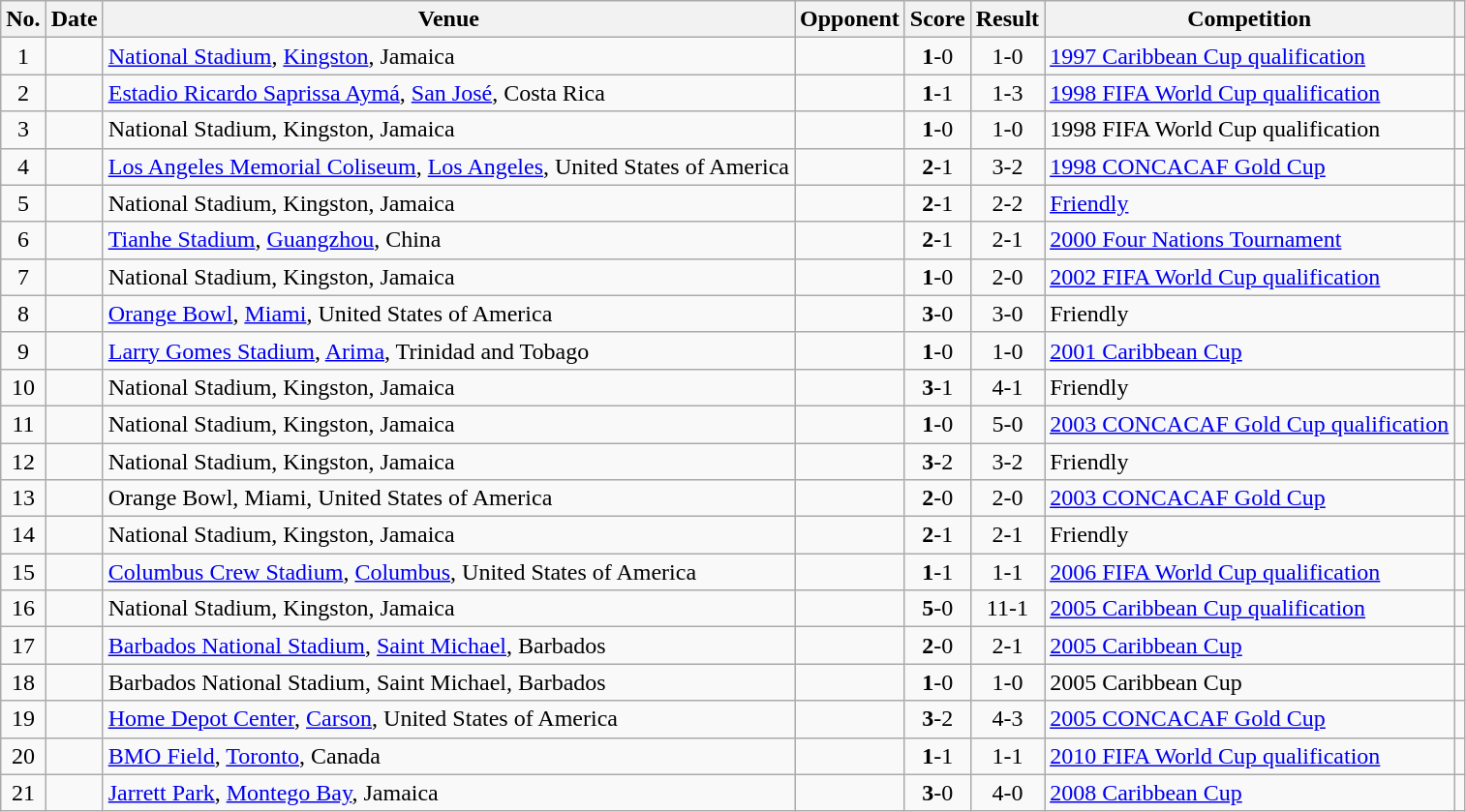<table class="wikitable sortable">
<tr>
<th scope="col">No.</th>
<th scope="col">Date</th>
<th scope="col">Venue</th>
<th scope="col">Opponent</th>
<th scope="col">Score</th>
<th scope="col">Result</th>
<th scope="col">Competition</th>
<th scope="col" class="unsortable"></th>
</tr>
<tr>
<td style="text-align:center">1</td>
<td></td>
<td><a href='#'>National Stadium</a>, <a href='#'>Kingston</a>, Jamaica</td>
<td></td>
<td style="text-align:center"><strong>1</strong>-0</td>
<td style="text-align:center">1-0</td>
<td><a href='#'>1997 Caribbean Cup qualification</a></td>
<td></td>
</tr>
<tr>
<td style="text-align:center">2</td>
<td></td>
<td><a href='#'>Estadio Ricardo Saprissa Aymá</a>, <a href='#'>San José</a>, Costa Rica</td>
<td></td>
<td style="text-align:center"><strong>1</strong>-1</td>
<td style="text-align:center">1-3</td>
<td><a href='#'>1998 FIFA World Cup qualification</a></td>
<td></td>
</tr>
<tr>
<td style="text-align:center">3</td>
<td></td>
<td>National Stadium, Kingston, Jamaica</td>
<td></td>
<td style="text-align:center"><strong>1</strong>-0</td>
<td style="text-align:center">1-0</td>
<td>1998 FIFA World Cup qualification</td>
<td></td>
</tr>
<tr>
<td style="text-align:center">4</td>
<td></td>
<td><a href='#'>Los Angeles Memorial Coliseum</a>, <a href='#'>Los Angeles</a>, United States of America</td>
<td></td>
<td style="text-align:center"><strong>2</strong>-1</td>
<td style="text-align:center">3-2</td>
<td><a href='#'>1998 CONCACAF Gold Cup</a></td>
<td></td>
</tr>
<tr>
<td style="text-align:center">5</td>
<td></td>
<td>National Stadium, Kingston, Jamaica</td>
<td></td>
<td style="text-align:center"><strong>2</strong>-1</td>
<td style="text-align:center">2-2</td>
<td><a href='#'>Friendly</a></td>
<td></td>
</tr>
<tr>
<td style="text-align:center">6</td>
<td></td>
<td><a href='#'>Tianhe Stadium</a>, <a href='#'>Guangzhou</a>, China</td>
<td></td>
<td style="text-align:center"><strong>2</strong>-1</td>
<td style="text-align:center">2-1</td>
<td><a href='#'>2000 Four Nations Tournament</a></td>
<td></td>
</tr>
<tr>
<td style="text-align:center">7</td>
<td></td>
<td>National Stadium, Kingston, Jamaica</td>
<td></td>
<td style="text-align:center"><strong>1</strong>-0</td>
<td style="text-align:center">2-0</td>
<td><a href='#'>2002 FIFA World Cup qualification</a></td>
<td></td>
</tr>
<tr>
<td style="text-align:center">8</td>
<td></td>
<td><a href='#'>Orange Bowl</a>, <a href='#'>Miami</a>, United States of America</td>
<td></td>
<td style="text-align:center"><strong>3</strong>-0</td>
<td style="text-align:center">3-0</td>
<td>Friendly</td>
<td></td>
</tr>
<tr>
<td style="text-align:center">9</td>
<td></td>
<td><a href='#'>Larry Gomes Stadium</a>, <a href='#'>Arima</a>, Trinidad and Tobago</td>
<td></td>
<td style="text-align:center"><strong>1</strong>-0</td>
<td style="text-align:center">1-0</td>
<td><a href='#'>2001 Caribbean Cup</a></td>
<td></td>
</tr>
<tr>
<td style="text-align:center">10</td>
<td></td>
<td>National Stadium, Kingston, Jamaica</td>
<td></td>
<td style="text-align:center"><strong>3</strong>-1</td>
<td style="text-align:center">4-1</td>
<td>Friendly</td>
<td></td>
</tr>
<tr>
<td style="text-align:center">11</td>
<td></td>
<td>National Stadium, Kingston, Jamaica</td>
<td></td>
<td style="text-align:center"><strong>1</strong>-0</td>
<td style="text-align:center">5-0</td>
<td><a href='#'>2003 CONCACAF Gold Cup qualification</a></td>
<td></td>
</tr>
<tr>
<td style="text-align:center">12</td>
<td></td>
<td>National Stadium, Kingston, Jamaica</td>
<td></td>
<td style="text-align:center"><strong>3</strong>-2</td>
<td style="text-align:center">3-2</td>
<td>Friendly</td>
<td></td>
</tr>
<tr>
<td style="text-align:center">13</td>
<td></td>
<td>Orange Bowl, Miami, United States of America</td>
<td></td>
<td style="text-align:center"><strong>2</strong>-0</td>
<td style="text-align:center">2-0</td>
<td><a href='#'>2003 CONCACAF Gold Cup</a></td>
<td></td>
</tr>
<tr>
<td style="text-align:center">14</td>
<td></td>
<td>National Stadium, Kingston, Jamaica</td>
<td></td>
<td style="text-align:center"><strong>2</strong>-1</td>
<td style="text-align:center">2-1</td>
<td>Friendly</td>
<td></td>
</tr>
<tr>
<td style="text-align:center">15</td>
<td></td>
<td><a href='#'>Columbus Crew Stadium</a>, <a href='#'>Columbus</a>, United States of America</td>
<td></td>
<td style="text-align:center"><strong>1</strong>-1</td>
<td style="text-align:center">1-1</td>
<td><a href='#'>2006 FIFA World Cup qualification</a></td>
<td></td>
</tr>
<tr>
<td style="text-align:center">16</td>
<td></td>
<td>National Stadium, Kingston, Jamaica</td>
<td></td>
<td style="text-align:center"><strong>5</strong>-0</td>
<td style="text-align:center">11-1</td>
<td><a href='#'>2005 Caribbean Cup qualification</a></td>
<td></td>
</tr>
<tr>
<td style="text-align:center">17</td>
<td></td>
<td><a href='#'>Barbados National Stadium</a>, <a href='#'>Saint Michael</a>, Barbados</td>
<td></td>
<td style="text-align:center"><strong>2</strong>-0</td>
<td style="text-align:center">2-1</td>
<td><a href='#'>2005 Caribbean Cup</a></td>
<td></td>
</tr>
<tr>
<td style="text-align:center">18</td>
<td></td>
<td>Barbados National Stadium, Saint Michael, Barbados</td>
<td></td>
<td style="text-align:center"><strong>1</strong>-0</td>
<td style="text-align:center">1-0</td>
<td>2005 Caribbean Cup</td>
<td></td>
</tr>
<tr>
<td style="text-align:center">19</td>
<td></td>
<td><a href='#'>Home Depot Center</a>, <a href='#'>Carson</a>, United States of America</td>
<td></td>
<td style="text-align:center"><strong>3</strong>-2</td>
<td style="text-align:center">4-3</td>
<td><a href='#'>2005 CONCACAF Gold Cup</a></td>
<td></td>
</tr>
<tr>
<td style="text-align:center">20</td>
<td></td>
<td><a href='#'>BMO Field</a>, <a href='#'>Toronto</a>, Canada</td>
<td></td>
<td style="text-align:center"><strong>1</strong>-1</td>
<td style="text-align:center">1-1</td>
<td><a href='#'>2010 FIFA World Cup qualification</a></td>
<td></td>
</tr>
<tr>
<td style="text-align:center">21</td>
<td></td>
<td><a href='#'>Jarrett Park</a>, <a href='#'>Montego Bay</a>, Jamaica</td>
<td></td>
<td style="text-align:center"><strong>3</strong>-0</td>
<td style="text-align:center">4-0</td>
<td><a href='#'>2008 Caribbean Cup</a></td>
<td></td>
</tr>
</table>
